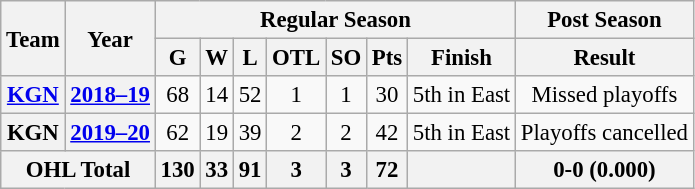<table class="wikitable" style="font-size: 95%; text-align:center;">
<tr>
<th rowspan="2">Team</th>
<th rowspan="2">Year</th>
<th colspan="7">Regular Season</th>
<th colspan="1">Post Season</th>
</tr>
<tr>
<th>G</th>
<th>W</th>
<th>L</th>
<th>OTL</th>
<th>SO</th>
<th>Pts</th>
<th>Finish</th>
<th>Result</th>
</tr>
<tr>
<th><a href='#'>KGN</a></th>
<th><a href='#'>2018–19</a></th>
<td>68</td>
<td>14</td>
<td>52</td>
<td>1</td>
<td>1</td>
<td>30</td>
<td>5th in East</td>
<td>Missed playoffs</td>
</tr>
<tr>
<th>KGN</th>
<th><a href='#'>2019–20</a></th>
<td>62</td>
<td>19</td>
<td>39</td>
<td>2</td>
<td>2</td>
<td>42</td>
<td>5th in East</td>
<td>Playoffs cancelled</td>
</tr>
<tr>
<th colspan="2">OHL Total</th>
<th>130</th>
<th>33</th>
<th>91</th>
<th>3</th>
<th>3</th>
<th>72</th>
<th></th>
<th>0-0 (0.000)</th>
</tr>
</table>
